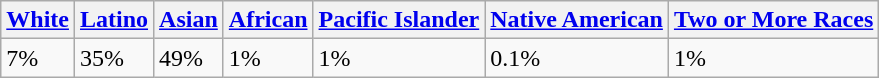<table class="wikitable">
<tr>
<th><a href='#'>White</a></th>
<th><a href='#'>Latino</a></th>
<th><a href='#'>Asian</a></th>
<th><a href='#'>African</a></th>
<th><a href='#'>Pacific Islander</a></th>
<th><a href='#'>Native American</a></th>
<th><a href='#'>Two or More Races</a></th>
</tr>
<tr>
<td>7%</td>
<td>35%</td>
<td>49%</td>
<td>1%</td>
<td>1%</td>
<td>0.1%</td>
<td>1%</td>
</tr>
</table>
